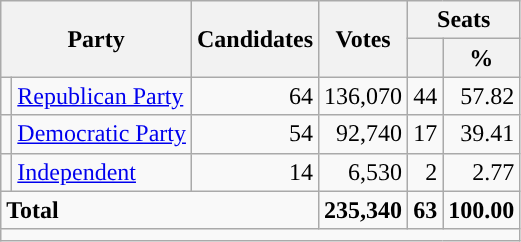<table class="wikitable">
<tr>
<th colspan="2" rowspan="2">Party</th>
<th rowspan="2">Candidates</th>
<th colspan="1" rowspan="2">Votes</th>
<th colspan="2">Seats</th>
</tr>
<tr>
<th></th>
<th>%</th>
</tr>
<tr>
<td style="background-color:"></td>
<td><a href='#'>Republican Party</a></td>
<td align="right">64</td>
<td align="right">136,070</td>
<td align="right">44</td>
<td align="right">57.82</td>
</tr>
<tr>
<td style="background-color:"></td>
<td><a href='#'>Democratic Party</a></td>
<td align="right">54</td>
<td align="right">92,740</td>
<td align="right">17</td>
<td align="right">39.41</td>
</tr>
<tr>
<td style="background-color:"></td>
<td><a href='#'>Independent</a></td>
<td align="right">14</td>
<td align="right">6,530</td>
<td align="right">2</td>
<td align="right">2.77</td>
</tr>
<tr>
<td colspan="3" align="left"><strong>Total</strong></td>
<td align="right"><strong>235,340</strong></td>
<td align="right"><strong>63</strong></td>
<td align="right"><strong>100.00</strong></td>
</tr>
<tr>
<td colspan="6"></td>
</tr>
</table>
